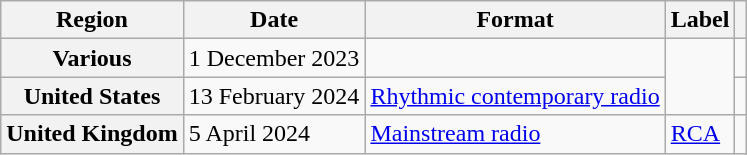<table class="wikitable plainrowheaders">
<tr>
<th scope="col">Region</th>
<th scope="col">Date</th>
<th scope="col">Format</th>
<th scope="col">Label</th>
<th scope="col"></th>
</tr>
<tr>
<th scope="row">Various</th>
<td>1 December 2023</td>
<td></td>
<td rowspan="2"></td>
<td style="text-align:center"></td>
</tr>
<tr>
<th scope="row">United States</th>
<td>13 February 2024</td>
<td><a href='#'>Rhythmic contemporary radio</a></td>
<td style="text-align:center"></td>
</tr>
<tr>
<th scope="row">United Kingdom</th>
<td>5 April 2024</td>
<td><a href='#'>Mainstream radio</a></td>
<td><a href='#'>RCA</a></td>
<td align="center"></td>
</tr>
</table>
